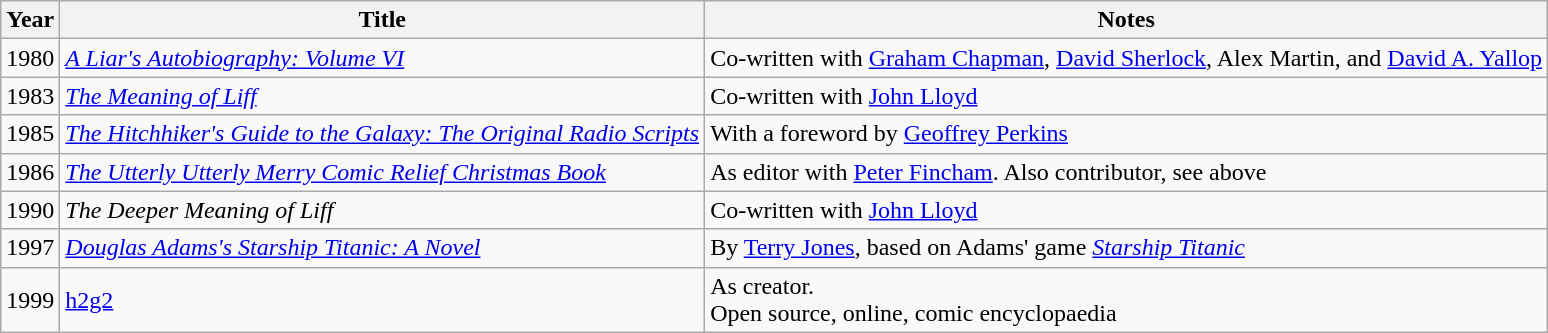<table class="wikitable">
<tr>
<th>Year</th>
<th>Title</th>
<th>Notes</th>
</tr>
<tr>
<td>1980</td>
<td><em><a href='#'>A Liar's Autobiography: Volume VI</a></em></td>
<td>Co-written with <a href='#'>Graham Chapman</a>, <a href='#'>David Sherlock</a>, Alex Martin, and <a href='#'>David A. Yallop</a></td>
</tr>
<tr>
<td>1983</td>
<td><em><a href='#'>The Meaning of Liff</a></em></td>
<td>Co-written with <a href='#'>John Lloyd</a></td>
</tr>
<tr>
<td>1985</td>
<td><em><a href='#'>The Hitchhiker's Guide to the Galaxy: The Original Radio Scripts</a></em></td>
<td>With a foreword by <a href='#'>Geoffrey Perkins</a></td>
</tr>
<tr>
<td>1986</td>
<td><em><a href='#'>The Utterly Utterly Merry Comic Relief Christmas Book</a></em></td>
<td>As editor with <a href='#'>Peter Fincham</a>. Also contributor, see above</td>
</tr>
<tr>
<td>1990</td>
<td><em>The Deeper Meaning of Liff</em></td>
<td>Co-written with <a href='#'>John Lloyd</a></td>
</tr>
<tr>
<td>1997</td>
<td><em><a href='#'>Douglas Adams's Starship Titanic: A Novel</a></em></td>
<td>By <a href='#'>Terry Jones</a>, based on Adams' game <em><a href='#'>Starship Titanic</a></em></td>
</tr>
<tr>
<td>1999</td>
<td><a href='#'>h2g2</a></td>
<td>As creator.<br>Open source, online, comic encyclopaedia</td>
</tr>
</table>
